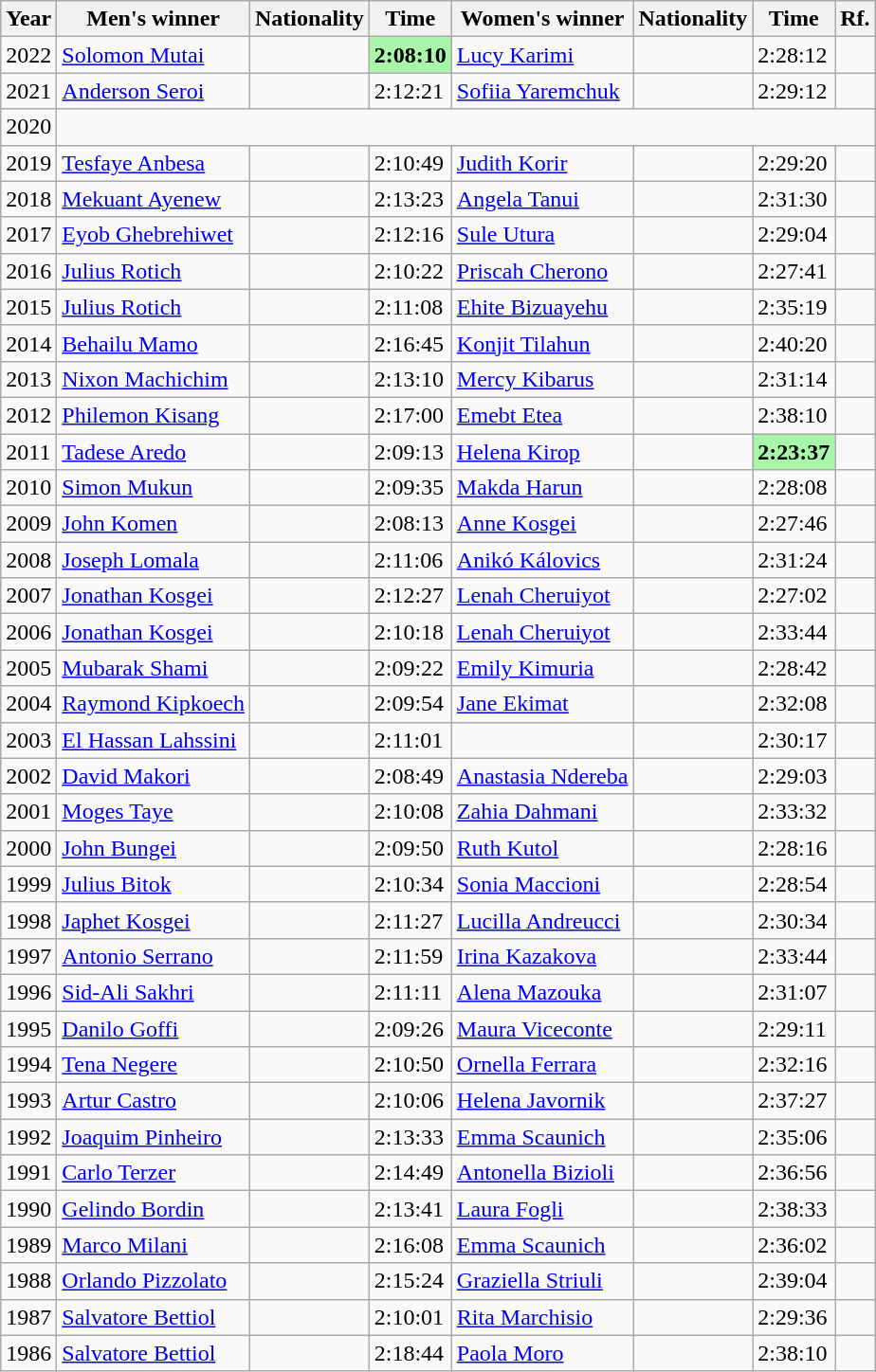<table class="wikitable sortable">
<tr>
<th>Year</th>
<th>Men's winner</th>
<th>Nationality</th>
<th>Time</th>
<th>Women's winner</th>
<th>Nationality</th>
<th>Time</th>
<th class="unsortable">Rf.</th>
</tr>
<tr>
<td>2022</td>
<td><a href='#'>Solomon Mutai</a></td>
<td></td>
<td bgcolor=#A9F5A9><strong>2:08:10</strong></td>
<td><a href='#'>Lucy Karimi</a></td>
<td></td>
<td>2:28:12</td>
<td></td>
</tr>
<tr>
<td>2021</td>
<td><a href='#'>Anderson Seroi</a></td>
<td></td>
<td>2:12:21</td>
<td><a href='#'>Sofiia Yaremchuk</a></td>
<td></td>
<td>2:29:12</td>
<td></td>
</tr>
<tr>
<td>2020</td>
</tr>
<tr>
<td>2019</td>
<td><a href='#'>Tesfaye Anbesa</a></td>
<td></td>
<td>2:10:49</td>
<td><a href='#'>Judith Korir</a></td>
<td></td>
<td>2:29:20</td>
<td></td>
</tr>
<tr>
<td>2018</td>
<td><a href='#'>Mekuant Ayenew</a></td>
<td></td>
<td>2:13:23</td>
<td><a href='#'>Angela Tanui</a></td>
<td></td>
<td>2:31:30</td>
<td></td>
</tr>
<tr>
<td>2017</td>
<td><a href='#'>Eyob Ghebrehiwet</a></td>
<td></td>
<td>2:12:16</td>
<td><a href='#'>Sule Utura</a></td>
<td></td>
<td>2:29:04</td>
<td></td>
</tr>
<tr>
<td>2016</td>
<td><a href='#'>Julius Rotich</a></td>
<td></td>
<td>2:10:22</td>
<td><a href='#'>Priscah Cherono</a></td>
<td></td>
<td>2:27:41</td>
<td></td>
</tr>
<tr>
<td>2015</td>
<td><a href='#'>Julius Rotich</a></td>
<td></td>
<td>2:11:08</td>
<td><a href='#'>Ehite Bizuayehu</a></td>
<td></td>
<td>2:35:19</td>
<td></td>
</tr>
<tr>
<td>2014</td>
<td><a href='#'>Behailu Mamo</a></td>
<td></td>
<td>2:16:45</td>
<td><a href='#'>Konjit Tilahun</a></td>
<td></td>
<td>2:40:20</td>
<td></td>
</tr>
<tr>
<td>2013</td>
<td><a href='#'>Nixon Machichim</a></td>
<td></td>
<td>2:13:10</td>
<td><a href='#'>Mercy Kibarus</a></td>
<td></td>
<td>2:31:14</td>
<td></td>
</tr>
<tr>
<td>2012</td>
<td><a href='#'>Philemon Kisang</a></td>
<td></td>
<td>2:17:00</td>
<td><a href='#'>Emebt Etea</a></td>
<td></td>
<td>2:38:10</td>
<td></td>
</tr>
<tr>
<td>2011</td>
<td><a href='#'>Tadese Aredo</a></td>
<td></td>
<td>2:09:13</td>
<td><a href='#'>Helena Kirop</a></td>
<td></td>
<td bgcolor=#A9F5A9><strong>2:23:37</strong></td>
<td></td>
</tr>
<tr>
<td>2010</td>
<td><a href='#'>Simon Mukun</a></td>
<td></td>
<td>2:09:35</td>
<td><a href='#'>Makda Harun</a></td>
<td></td>
<td>2:28:08</td>
<td></td>
</tr>
<tr>
<td>2009</td>
<td><a href='#'>John Komen</a></td>
<td></td>
<td>2:08:13</td>
<td><a href='#'>Anne Kosgei</a></td>
<td></td>
<td>2:27:46</td>
<td></td>
</tr>
<tr>
<td>2008</td>
<td><a href='#'>Joseph Lomala</a></td>
<td></td>
<td>2:11:06</td>
<td><a href='#'>Anikó Kálovics</a></td>
<td></td>
<td>2:31:24</td>
<td></td>
</tr>
<tr>
<td>2007</td>
<td><a href='#'>Jonathan Kosgei</a></td>
<td></td>
<td>2:12:27</td>
<td><a href='#'>Lenah Cheruiyot</a></td>
<td></td>
<td>2:27:02</td>
<td></td>
</tr>
<tr>
<td>2006</td>
<td><a href='#'>Jonathan Kosgei</a></td>
<td></td>
<td>2:10:18</td>
<td><a href='#'>Lenah Cheruiyot</a></td>
<td></td>
<td>2:33:44</td>
<td></td>
</tr>
<tr>
<td>2005</td>
<td><a href='#'>Mubarak Shami</a></td>
<td></td>
<td>2:09:22</td>
<td><a href='#'>Emily Kimuria</a></td>
<td></td>
<td>2:28:42</td>
<td></td>
</tr>
<tr>
<td>2004</td>
<td><a href='#'>Raymond Kipkoech</a></td>
<td></td>
<td>2:09:54</td>
<td><a href='#'>Jane Ekimat</a></td>
<td></td>
<td>2:32:08</td>
<td></td>
</tr>
<tr>
<td>2003</td>
<td><a href='#'>El Hassan Lahssini</a></td>
<td></td>
<td>2:11:01</td>
<td></td>
<td></td>
<td>2:30:17</td>
<td></td>
</tr>
<tr>
<td>2002</td>
<td><a href='#'>David Makori</a></td>
<td></td>
<td>2:08:49</td>
<td><a href='#'>Anastasia Ndereba</a></td>
<td></td>
<td>2:29:03</td>
<td></td>
</tr>
<tr>
<td>2001</td>
<td><a href='#'>Moges Taye</a></td>
<td></td>
<td>2:10:08</td>
<td><a href='#'>Zahia Dahmani</a></td>
<td></td>
<td>2:33:32</td>
<td></td>
</tr>
<tr>
<td>2000</td>
<td><a href='#'>John Bungei</a></td>
<td></td>
<td>2:09:50</td>
<td><a href='#'>Ruth Kutol</a></td>
<td></td>
<td>2:28:16</td>
<td></td>
</tr>
<tr>
<td>1999</td>
<td><a href='#'>Julius Bitok</a></td>
<td></td>
<td>2:10:34</td>
<td><a href='#'>Sonia Maccioni</a></td>
<td></td>
<td>2:28:54</td>
<td></td>
</tr>
<tr>
<td>1998</td>
<td><a href='#'>Japhet Kosgei</a></td>
<td></td>
<td>2:11:27</td>
<td><a href='#'>Lucilla Andreucci</a></td>
<td></td>
<td>2:30:34</td>
<td></td>
</tr>
<tr>
<td>1997</td>
<td><a href='#'>Antonio Serrano</a></td>
<td></td>
<td>2:11:59</td>
<td><a href='#'>Irina Kazakova</a></td>
<td></td>
<td>2:33:44</td>
<td></td>
</tr>
<tr>
<td>1996</td>
<td><a href='#'>Sid-Ali Sakhri</a></td>
<td></td>
<td>2:11:11</td>
<td><a href='#'>Alena Mazouka</a></td>
<td></td>
<td>2:31:07</td>
<td></td>
</tr>
<tr>
<td>1995</td>
<td><a href='#'>Danilo Goffi</a></td>
<td></td>
<td>2:09:26</td>
<td><a href='#'>Maura Viceconte</a></td>
<td></td>
<td>2:29:11</td>
<td></td>
</tr>
<tr>
<td>1994</td>
<td><a href='#'>Tena Negere</a></td>
<td></td>
<td>2:10:50</td>
<td><a href='#'>Ornella Ferrara</a></td>
<td></td>
<td>2:32:16</td>
<td></td>
</tr>
<tr>
<td>1993</td>
<td><a href='#'>Artur Castro</a></td>
<td></td>
<td>2:10:06</td>
<td><a href='#'>Helena Javornik</a></td>
<td></td>
<td>2:37:27</td>
<td></td>
</tr>
<tr>
<td>1992</td>
<td><a href='#'>Joaquim Pinheiro</a></td>
<td></td>
<td>2:13:33</td>
<td><a href='#'>Emma Scaunich</a></td>
<td></td>
<td>2:35:06</td>
<td></td>
</tr>
<tr>
<td>1991</td>
<td><a href='#'>Carlo Terzer</a></td>
<td></td>
<td>2:14:49</td>
<td><a href='#'>Antonella Bizioli</a></td>
<td></td>
<td>2:36:56</td>
<td></td>
</tr>
<tr>
<td>1990</td>
<td><a href='#'>Gelindo Bordin</a></td>
<td></td>
<td>2:13:41</td>
<td><a href='#'>Laura Fogli</a></td>
<td></td>
<td>2:38:33</td>
<td></td>
</tr>
<tr>
<td>1989</td>
<td><a href='#'>Marco Milani</a></td>
<td></td>
<td>2:16:08</td>
<td><a href='#'>Emma Scaunich</a></td>
<td></td>
<td>2:36:02</td>
<td></td>
</tr>
<tr>
<td>1988</td>
<td><a href='#'>Orlando Pizzolato</a></td>
<td></td>
<td>2:15:24</td>
<td><a href='#'>Graziella Striuli</a></td>
<td></td>
<td>2:39:04</td>
<td></td>
</tr>
<tr>
<td>1987</td>
<td><a href='#'>Salvatore Bettiol</a></td>
<td></td>
<td>2:10:01</td>
<td><a href='#'>Rita Marchisio</a></td>
<td></td>
<td>2:29:36</td>
<td></td>
</tr>
<tr>
<td>1986</td>
<td><a href='#'>Salvatore Bettiol</a></td>
<td></td>
<td>2:18:44</td>
<td><a href='#'>Paola Moro</a></td>
<td></td>
<td>2:38:10</td>
<td></td>
</tr>
</table>
